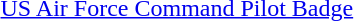<table>
<tr>
<td></td>
<td><a href='#'>US Air Force Command Pilot Badge</a></td>
</tr>
<tr>
</tr>
</table>
